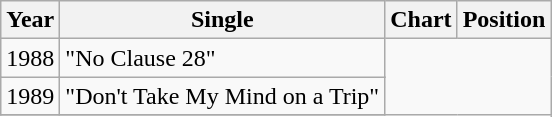<table class="wikitable">
<tr>
<th>Year</th>
<th>Single</th>
<th>Chart</th>
<th>Position</th>
</tr>
<tr>
<td rowspan="1">1988</td>
<td rowspan="1">"No Clause 28"<br></td>
</tr>
<tr>
<td rowspan="3">1989</td>
<td rowspan="3">"Don't Take My Mind on a Trip"<br></td>
</tr>
<tr>
</tr>
<tr>
</tr>
<tr>
</tr>
</table>
